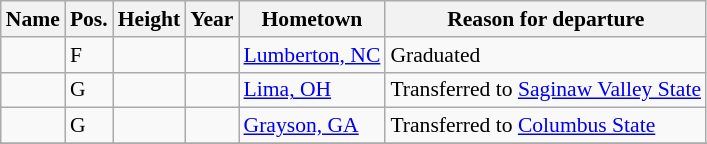<table class="wikitable sortable" style="font-size:90%;" border="1">
<tr>
<th>Name</th>
<th>Pos.</th>
<th>Height</th>
<th>Year</th>
<th>Hometown</th>
<th ! class="unsortable">Reason for departure</th>
</tr>
<tr>
<td></td>
<td>F</td>
<td></td>
<td></td>
<td><a href='#'>Lumberton, NC</a></td>
<td>Graduated</td>
</tr>
<tr>
<td></td>
<td>G</td>
<td></td>
<td></td>
<td><a href='#'>Lima, OH</a></td>
<td>Transferred to <a href='#'>Saginaw Valley State</a></td>
</tr>
<tr>
<td></td>
<td>G</td>
<td></td>
<td></td>
<td><a href='#'>Grayson, GA</a></td>
<td>Transferred to <a href='#'>Columbus State</a></td>
</tr>
<tr>
</tr>
</table>
